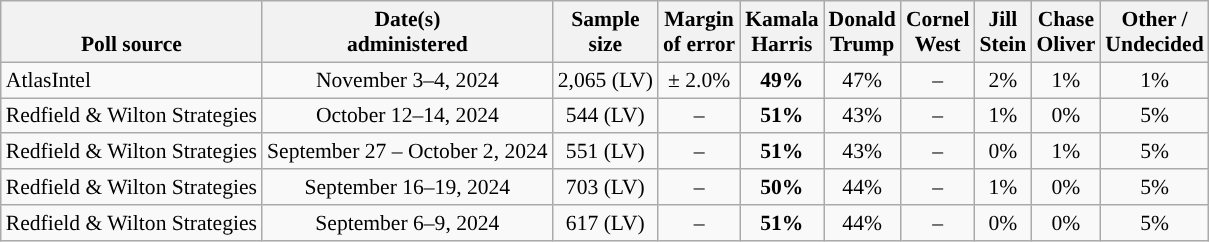<table class="wikitable sortable mw-datatable" style="font-size:90%;text-align:center;line-height:17px">
<tr valign=bottom>
<th>Poll source</th>
<th>Date(s)<br>administered</th>
<th>Sample<br>size</th>
<th>Margin<br>of error</th>
<th class="unsortable">Kamala<br>Harris<br></th>
<th class="unsortable">Donald<br>Trump<br></th>
<th class="unsortable">Cornel<br>West<br></th>
<th class="unsortable">Jill<br>Stein<br></th>
<th class="unsortable">Chase<br>Oliver<br></th>
<th class="unsortable">Other /<br>Undecided</th>
</tr>
<tr>
<td style="text-align:left;">AtlasIntel</td>
<td data-sort-value="2024-11-04">November 3–4, 2024</td>
<td>2,065 (LV)</td>
<td>± 2.0%</td>
<td style="color:black;background-color:"><strong>49%</strong></td>
<td>47%</td>
<td>–</td>
<td>2%</td>
<td>1%</td>
<td>1%</td>
</tr>
<tr>
<td style="text-align:left;">Redfield & Wilton Strategies</td>
<td data-sort-value="2024-10-14">October 12–14, 2024</td>
<td>544 (LV)</td>
<td>–</td>
<td style="color:black;background-color:"><strong>51%</strong></td>
<td>43%</td>
<td>–</td>
<td>1%</td>
<td>0%</td>
<td>5%</td>
</tr>
<tr>
<td style="text-align:left;">Redfield & Wilton Strategies</td>
<td data-sort-value="2024-10-02">September 27 – October 2, 2024</td>
<td>551 (LV)</td>
<td>–</td>
<td style="color:black;background-color:"><strong>51%</strong></td>
<td>43%</td>
<td>–</td>
<td>0%</td>
<td>1%</td>
<td>5%</td>
</tr>
<tr>
<td style="text-align:left;">Redfield & Wilton Strategies</td>
<td data-sort-value="2024-09-19">September 16–19, 2024</td>
<td>703 (LV)</td>
<td>–</td>
<td style="color:black;background-color:"><strong>50%</strong></td>
<td>44%</td>
<td>–</td>
<td>1%</td>
<td>0%</td>
<td>5%</td>
</tr>
<tr>
<td style="text-align:left;">Redfield & Wilton Strategies</td>
<td data-sort-value="2024-09-6">September 6–9, 2024</td>
<td>617 (LV)</td>
<td>–</td>
<td style="color:black;background-color:"><strong>51%</strong></td>
<td>44%</td>
<td>–</td>
<td>0%</td>
<td>0%</td>
<td>5%</td>
</tr>
</table>
